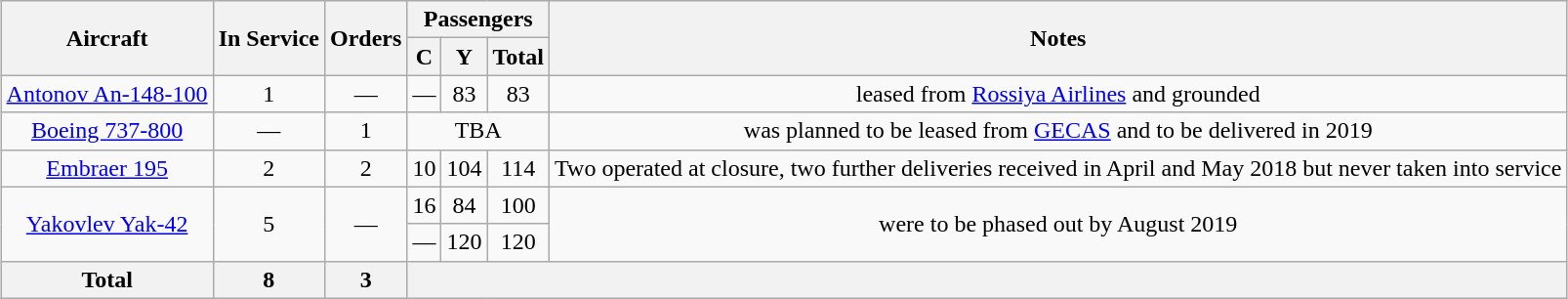<table class="wikitable" style="margin:1em auto; border-collapse:collapse;text-align:center">
<tr>
<th rowspan="2">Aircraft</th>
<th rowspan="2">In Service</th>
<th rowspan="2">Orders</th>
<th colspan="3">Passengers</th>
<th rowspan="2">Notes</th>
</tr>
<tr ">
<th><abbr>C</abbr></th>
<th><abbr>Y</abbr></th>
<th>Total</th>
</tr>
<tr>
<td><a href='#'>Antonov An-148-100</a></td>
<td>1</td>
<td>—</td>
<td>—</td>
<td>83</td>
<td>83</td>
<td>leased from <a href='#'>Rossiya Airlines</a> and grounded</td>
</tr>
<tr>
<td><a href='#'>Boeing 737-800</a></td>
<td>—</td>
<td>1</td>
<td colspan="3">TBA</td>
<td>was planned to be leased from <a href='#'>GECAS</a> and to be delivered in 2019</td>
</tr>
<tr>
<td><a href='#'>Embraer 195</a></td>
<td>2</td>
<td>2</td>
<td>10</td>
<td>104</td>
<td>114</td>
<td>Two operated at closure, two further deliveries received in April and May 2018 but never taken into service</td>
</tr>
<tr>
<td rowspan="2"><a href='#'>Yakovlev Yak-42</a></td>
<td rowspan="2">5</td>
<td rowspan="2">—</td>
<td>16</td>
<td>84</td>
<td>100</td>
<td rowspan="2">were to be phased out by August 2019</td>
</tr>
<tr>
<td>—</td>
<td>120</td>
<td>120</td>
</tr>
<tr>
<th>Total</th>
<th>8</th>
<th>3</th>
<th colspan="4"></th>
</tr>
</table>
